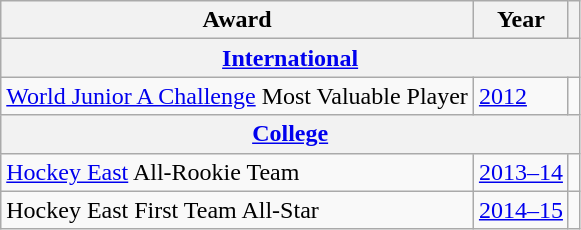<table class="wikitable">
<tr>
<th>Award</th>
<th>Year</th>
<th></th>
</tr>
<tr>
<th colspan="3"><a href='#'>International</a></th>
</tr>
<tr>
<td><a href='#'>World Junior A Challenge</a> Most Valuable Player</td>
<td><a href='#'>2012</a></td>
<td></td>
</tr>
<tr>
<th colspan="3"><a href='#'>College</a></th>
</tr>
<tr>
<td><a href='#'>Hockey East</a> All-Rookie Team</td>
<td><a href='#'>2013–14</a></td>
<td></td>
</tr>
<tr>
<td>Hockey East First Team All-Star</td>
<td><a href='#'>2014–15</a></td>
<td></td>
</tr>
</table>
